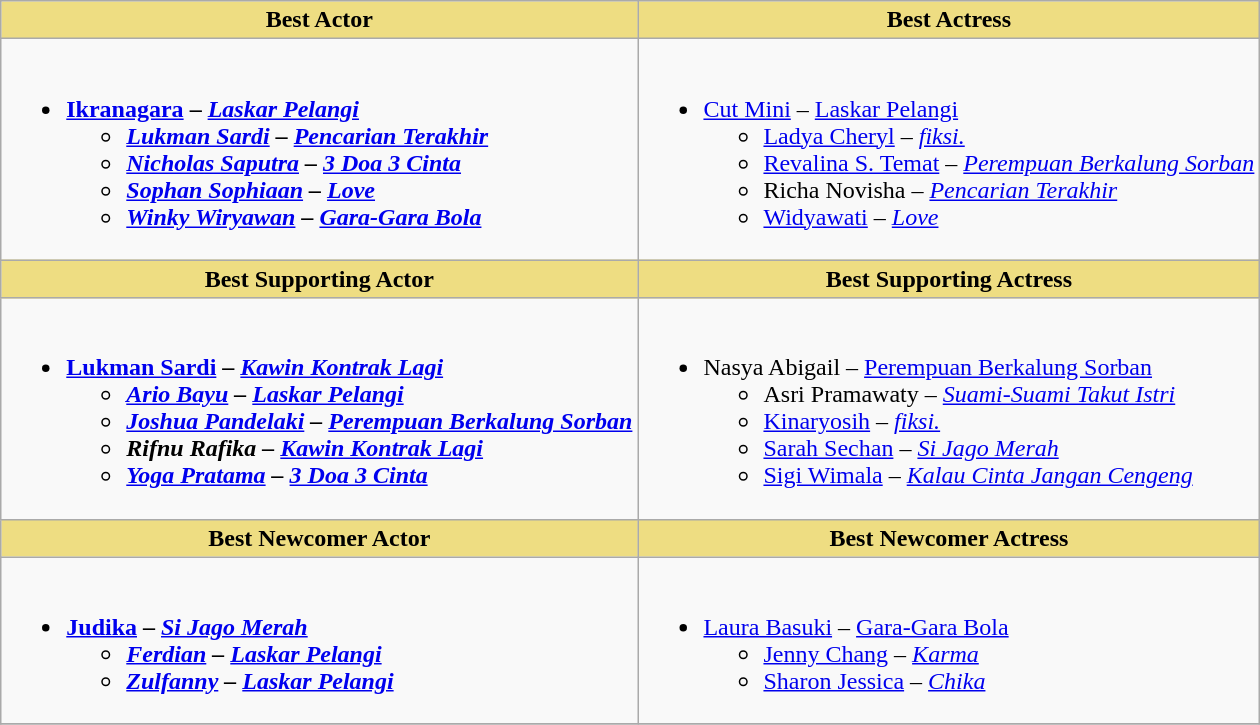<table class=wikitable style="width="100%">
<tr>
<th style="background:#EEDD82;" ! style="width="50%"><strong>Best Actor</strong></th>
<th style="background:#EEDD82;" ! style="width="50%"><strong>Best Actress</strong></th>
</tr>
<tr>
<td valign="top"><br><ul><li><strong><a href='#'>Ikranagara</a> – <em><a href='#'>Laskar Pelangi</a><strong><em><ul><li><a href='#'>Lukman Sardi</a> – </em><a href='#'>Pencarian Terakhir</a><em></li><li><a href='#'>Nicholas Saputra</a> – </em><a href='#'>3 Doa 3 Cinta</a><em></li><li><a href='#'>Sophan Sophiaan</a> – </em><a href='#'>Love</a><em></li><li><a href='#'>Winky Wiryawan</a> – </em><a href='#'>Gara-Gara Bola</a><em></li></ul></li></ul></td>
<td valign="top"><br><ul><li></strong><a href='#'>Cut Mini</a> – </em><a href='#'>Laskar Pelangi</a></em></strong><ul><li><a href='#'>Ladya Cheryl</a> – <em><a href='#'>fiksi.</a></em></li><li><a href='#'>Revalina S. Temat</a> – <em><a href='#'>Perempuan Berkalung Sorban</a></em></li><li>Richa Novisha – <em><a href='#'>Pencarian Terakhir</a></em></li><li><a href='#'>Widyawati</a> – <em><a href='#'>Love</a></em></li></ul></li></ul></td>
</tr>
<tr>
<th style="background:#EEDD82;" ! style="width="50%"><strong>Best Supporting Actor</strong></th>
<th style="background:#EEDD82;" ! style="width="50%"><strong>Best Supporting Actress</strong></th>
</tr>
<tr>
<td valign="top"><br><ul><li><strong><a href='#'>Lukman Sardi</a> – <em><a href='#'>Kawin Kontrak Lagi</a><strong><em><ul><li><a href='#'>Ario Bayu</a> – </em><a href='#'>Laskar Pelangi</a><em></li><li><a href='#'>Joshua Pandelaki</a> – </em><a href='#'>Perempuan Berkalung Sorban</a><em></li><li>Rifnu Rafika – </em><a href='#'>Kawin Kontrak Lagi</a><em></li><li><a href='#'>Yoga Pratama</a> – </em><a href='#'>3 Doa 3 Cinta</a><em></li></ul></li></ul></td>
<td valign="top"><br><ul><li></strong>Nasya Abigail – </em><a href='#'>Perempuan Berkalung Sorban</a></em></strong><ul><li>Asri Pramawaty – <em><a href='#'>Suami-Suami Takut Istri</a></em></li><li><a href='#'>Kinaryosih</a> – <em><a href='#'>fiksi.</a></em></li><li><a href='#'>Sarah Sechan</a> – <em><a href='#'>Si Jago Merah</a></em></li><li><a href='#'>Sigi Wimala</a> – <em><a href='#'>Kalau Cinta Jangan Cengeng</a></em></li></ul></li></ul></td>
</tr>
<tr>
<th style="background:#EEDD82;" ! style="width="50%"><strong>Best Newcomer Actor</strong></th>
<th style="background:#EEDD82;" ! style="width="50%"><strong>Best Newcomer Actress</strong></th>
</tr>
<tr>
<td valign="top"><br><ul><li><strong><a href='#'>Judika</a> – <em><a href='#'>Si Jago Merah</a><strong><em><ul><li><a href='#'>Ferdian</a> – </em><a href='#'>Laskar Pelangi</a><em></li><li><a href='#'>Zulfanny</a> – </em><a href='#'>Laskar Pelangi</a><em></li></ul></li></ul></td>
<td valign="top"><br><ul><li></strong><a href='#'>Laura Basuki</a> – </em><a href='#'>Gara-Gara Bola</a></em></strong><ul><li><a href='#'>Jenny Chang</a> – <em><a href='#'>Karma</a></em></li><li><a href='#'>Sharon Jessica</a> – <em><a href='#'>Chika</a></em></li></ul></li></ul></td>
</tr>
<tr>
</tr>
</table>
